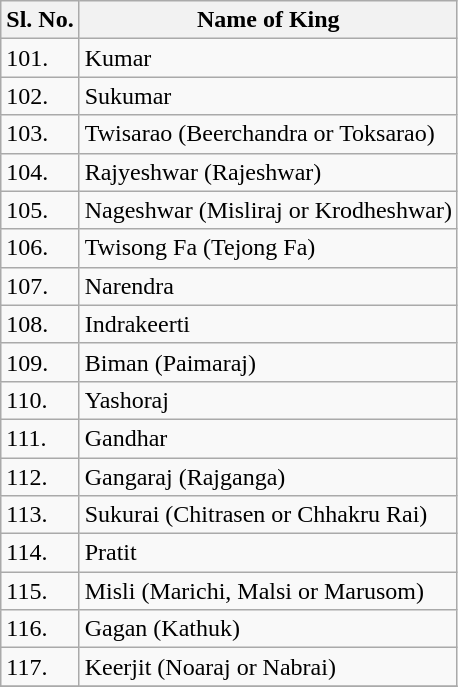<table class = "wikitable">
<tr>
<th>Sl. No.</th>
<th>Name of King</th>
</tr>
<tr>
<td>101.</td>
<td>Kumar</td>
</tr>
<tr>
<td>102.</td>
<td>Sukumar</td>
</tr>
<tr>
<td>103.</td>
<td>Twisarao (Beerchandra or Toksarao)</td>
</tr>
<tr>
<td>104.</td>
<td>Rajyeshwar (Rajeshwar)</td>
</tr>
<tr>
<td>105.</td>
<td>Nageshwar (Misliraj or Krodheshwar)</td>
</tr>
<tr>
<td>106.</td>
<td>Twisong Fa (Tejong Fa)</td>
</tr>
<tr>
<td>107.</td>
<td>Narendra</td>
</tr>
<tr>
<td>108.</td>
<td>Indrakeerti</td>
</tr>
<tr>
<td>109.</td>
<td>Biman (Paimaraj)</td>
</tr>
<tr>
<td>110.</td>
<td>Yashoraj</td>
</tr>
<tr>
<td>111.</td>
<td>Gandhar</td>
</tr>
<tr>
<td>112.</td>
<td>Gangaraj (Rajganga)</td>
</tr>
<tr>
<td>113.</td>
<td>Sukurai (Chitrasen or Chhakru Rai)</td>
</tr>
<tr>
<td>114.</td>
<td>Pratit</td>
</tr>
<tr>
<td>115.</td>
<td>Misli (Marichi, Malsi or Marusom)</td>
</tr>
<tr>
<td>116.</td>
<td>Gagan (Kathuk)</td>
</tr>
<tr>
<td>117.</td>
<td>Keerjit (Noaraj or Nabrai)</td>
</tr>
<tr>
</tr>
</table>
